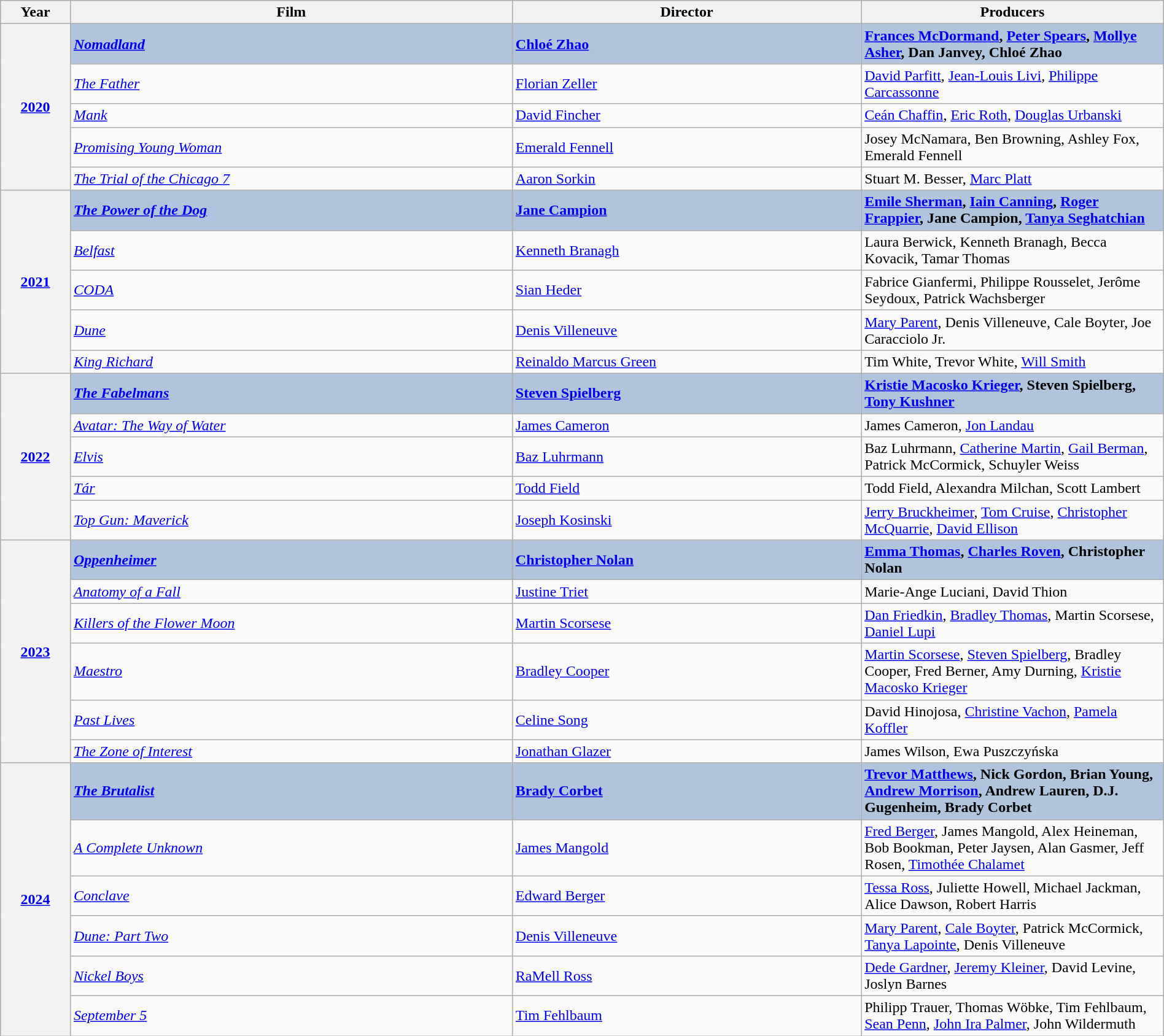<table class="wikitable sortable" style="width:100%; text-align:left">
<tr>
<th style="width:6%;">Year</th>
<th style="width:38%;">Film</th>
<th style="width:30%;">Director</th>
<th style="width:30%;">Producers</th>
</tr>
<tr>
<th rowspan="5" style="text-align:center;"><a href='#'>2020</a></th>
<td style="background:#b0c4de;"><strong><em><a href='#'>Nomadland</a></em></strong></td>
<td style="background:#b0c4de;"><strong><a href='#'>Chloé Zhao</a></strong></td>
<td style="background:#b0c4de;"><strong><a href='#'>Frances McDormand</a>, <a href='#'>Peter Spears</a>, <a href='#'>Mollye Asher</a>, Dan Janvey, Chloé Zhao</strong></td>
</tr>
<tr>
<td><em><a href='#'>The Father</a></em></td>
<td><a href='#'>Florian Zeller</a></td>
<td><a href='#'>David Parfitt</a>, <a href='#'>Jean-Louis Livi</a>, <a href='#'>Philippe Carcassonne</a></td>
</tr>
<tr>
<td><em><a href='#'>Mank</a></em></td>
<td><a href='#'>David Fincher</a></td>
<td><a href='#'>Ceán Chaffin</a>, <a href='#'>Eric Roth</a>, <a href='#'>Douglas Urbanski</a></td>
</tr>
<tr>
<td><em><a href='#'>Promising Young Woman</a></em></td>
<td><a href='#'>Emerald Fennell</a></td>
<td>Josey McNamara, Ben Browning, Ashley Fox, Emerald Fennell</td>
</tr>
<tr>
<td><em><a href='#'>The Trial of the Chicago 7</a></em></td>
<td><a href='#'>Aaron Sorkin</a></td>
<td>Stuart M. Besser, <a href='#'>Marc Platt</a></td>
</tr>
<tr>
<th rowspan="5" style="text-align:center;"><a href='#'>2021</a></th>
<td style="background:#b0c4de;"><strong><em><a href='#'>The Power of the Dog</a></em></strong></td>
<td style="background:#b0c4de;"><strong><a href='#'>Jane Campion</a></strong></td>
<td style="background:#b0c4de;"><strong><a href='#'>Emile Sherman</a>, <a href='#'>Iain Canning</a>, <a href='#'>Roger Frappier</a>, Jane Campion, <a href='#'>Tanya Seghatchian</a></strong></td>
</tr>
<tr>
<td><em><a href='#'>Belfast</a></em></td>
<td><a href='#'>Kenneth Branagh</a></td>
<td>Laura Berwick, Kenneth Branagh, Becca Kovacik, Tamar Thomas</td>
</tr>
<tr>
<td><em><a href='#'>CODA</a></em></td>
<td><a href='#'>Sian Heder</a></td>
<td>Fabrice Gianfermi, Philippe Rousselet, Jerôme Seydoux, Patrick Wachsberger</td>
</tr>
<tr>
<td><em><a href='#'>Dune</a></em></td>
<td><a href='#'>Denis Villeneuve</a></td>
<td><a href='#'>Mary Parent</a>, Denis Villeneuve, Cale Boyter, Joe Caracciolo Jr.</td>
</tr>
<tr>
<td><em><a href='#'>King Richard</a></em></td>
<td><a href='#'>Reinaldo Marcus Green</a></td>
<td>Tim White, Trevor White, <a href='#'>Will Smith</a></td>
</tr>
<tr>
<th rowspan="5" style="text-align:center;"><a href='#'>2022</a></th>
<td style="background:#b0c4de;"><strong><em><a href='#'>The Fabelmans</a></em></strong></td>
<td style="background:#b0c4de;"><strong><a href='#'>Steven Spielberg</a></strong></td>
<td style="background:#b0c4de;"><strong><a href='#'>Kristie Macosko Krieger</a>, Steven Spielberg, <a href='#'>Tony Kushner</a></strong></td>
</tr>
<tr>
<td><em><a href='#'>Avatar: The Way of Water</a></em></td>
<td><a href='#'>James Cameron</a></td>
<td>James Cameron, <a href='#'>Jon Landau</a></td>
</tr>
<tr>
<td><em><a href='#'>Elvis</a></em></td>
<td><a href='#'>Baz Luhrmann</a></td>
<td>Baz Luhrmann, <a href='#'>Catherine Martin</a>, <a href='#'>Gail Berman</a>, Patrick McCormick, Schuyler Weiss</td>
</tr>
<tr>
<td><em><a href='#'>Tár</a></em></td>
<td><a href='#'>Todd Field</a></td>
<td>Todd Field, Alexandra Milchan, Scott Lambert</td>
</tr>
<tr>
<td><em><a href='#'>Top Gun: Maverick</a></em></td>
<td><a href='#'>Joseph Kosinski</a></td>
<td><a href='#'>Jerry Bruckheimer</a>, <a href='#'>Tom Cruise</a>, <a href='#'>Christopher McQuarrie</a>, <a href='#'>David Ellison</a></td>
</tr>
<tr>
<th rowspan="6"><a href='#'>2023</a></th>
<td style="background:#b0c4de;"><strong><em><a href='#'>Oppenheimer</a></em></strong></td>
<td style="background:#b0c4de;"><strong><a href='#'>Christopher Nolan</a></strong></td>
<td style="background:#b0c4de;"><strong><a href='#'>Emma Thomas</a>, <a href='#'>Charles Roven</a>, Christopher Nolan</strong></td>
</tr>
<tr>
<td><em><a href='#'>Anatomy of a Fall</a></em></td>
<td><a href='#'>Justine Triet</a></td>
<td>Marie-Ange Luciani, David Thion</td>
</tr>
<tr>
<td><em><a href='#'>Killers of the Flower Moon</a></em></td>
<td><a href='#'>Martin Scorsese</a></td>
<td><a href='#'>Dan Friedkin</a>, <a href='#'>Bradley Thomas</a>, Martin Scorsese, <a href='#'>Daniel Lupi</a></td>
</tr>
<tr>
<td><em><a href='#'>Maestro</a></em></td>
<td><a href='#'>Bradley Cooper</a></td>
<td><a href='#'>Martin Scorsese</a>, <a href='#'>Steven Spielberg</a>, Bradley Cooper, Fred Berner, Amy Durning, <a href='#'>Kristie Macosko Krieger</a></td>
</tr>
<tr>
<td><em><a href='#'>Past Lives</a></em></td>
<td><a href='#'>Celine Song</a></td>
<td>David Hinojosa, <a href='#'>Christine Vachon</a>, <a href='#'>Pamela Koffler</a></td>
</tr>
<tr>
<td><em><a href='#'>The Zone of Interest</a></em></td>
<td><a href='#'>Jonathan Glazer</a></td>
<td>James Wilson, Ewa Puszczyńska</td>
</tr>
<tr>
<th rowspan="6"><a href='#'>2024</a></th>
<td style="background:#b0c4de;"><strong><em><a href='#'>The Brutalist</a></em></strong></td>
<td style="background:#b0c4de;"><strong><a href='#'>Brady Corbet</a></strong></td>
<td style="background:#b0c4de;"><strong><a href='#'>Trevor Matthews</a>, Nick Gordon, Brian Young, <a href='#'>Andrew Morrison</a>, Andrew Lauren, D.J. Gugenheim, Brady Corbet</strong></td>
</tr>
<tr>
<td><em><a href='#'>A Complete Unknown</a></em></td>
<td><a href='#'>James Mangold</a></td>
<td><a href='#'>Fred Berger</a>, James Mangold, Alex Heineman, Bob Bookman, Peter Jaysen, Alan Gasmer, Jeff Rosen, <a href='#'>Timothée Chalamet</a></td>
</tr>
<tr>
<td><em><a href='#'>Conclave</a></em></td>
<td><a href='#'>Edward Berger</a></td>
<td><a href='#'>Tessa Ross</a>, Juliette Howell, Michael Jackman, Alice Dawson, Robert Harris</td>
</tr>
<tr>
<td><em><a href='#'>Dune: Part Two</a></em></td>
<td><a href='#'>Denis Villeneuve</a></td>
<td><a href='#'>Mary Parent</a>, <a href='#'>Cale Boyter</a>, Patrick McCormick, <a href='#'>Tanya Lapointe</a>, Denis Villeneuve</td>
</tr>
<tr>
<td><em><a href='#'>Nickel Boys</a></em></td>
<td><a href='#'>RaMell Ross</a></td>
<td><a href='#'>Dede Gardner</a>, <a href='#'>Jeremy Kleiner</a>, David Levine, Joslyn Barnes</td>
</tr>
<tr>
<td><em><a href='#'>September 5</a></em></td>
<td><a href='#'>Tim Fehlbaum</a></td>
<td>Philipp Trauer, Thomas Wöbke, Tim Fehlbaum, <a href='#'>Sean Penn</a>, <a href='#'>John Ira Palmer</a>, John Wildermuth</td>
</tr>
</table>
